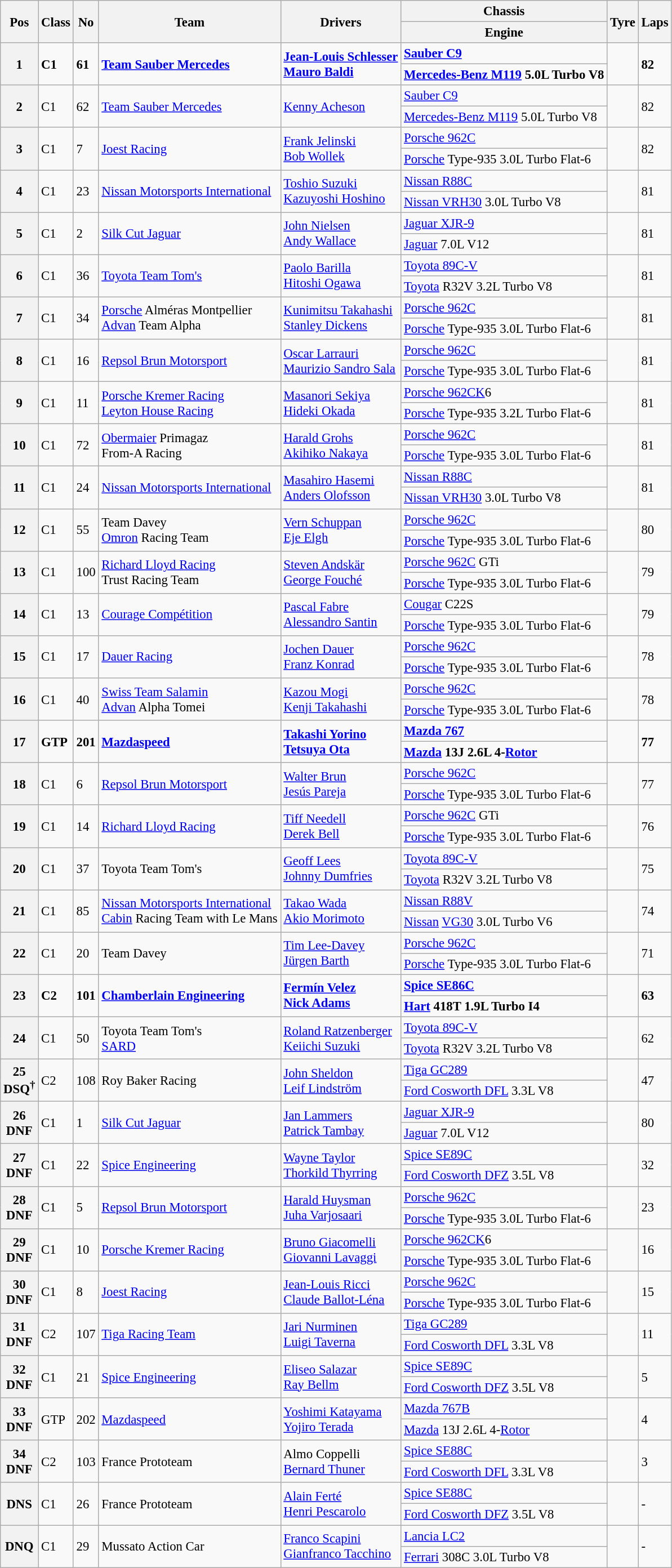<table class="wikitable" style="font-size: 95%;">
<tr>
<th rowspan=2>Pos</th>
<th rowspan=2>Class</th>
<th rowspan=2>No</th>
<th rowspan=2>Team</th>
<th rowspan=2>Drivers</th>
<th>Chassis</th>
<th rowspan=2>Tyre</th>
<th rowspan=2>Laps</th>
</tr>
<tr>
<th>Engine</th>
</tr>
<tr style="font-weight:bold">
<th rowspan=2>1</th>
<td rowspan=2>C1</td>
<td rowspan=2>61</td>
<td rowspan=2> <a href='#'>Team Sauber Mercedes</a></td>
<td rowspan=2> <a href='#'>Jean-Louis Schlesser</a><br> <a href='#'>Mauro Baldi</a></td>
<td><a href='#'>Sauber C9</a></td>
<td rowspan=2></td>
<td rowspan=2>82</td>
</tr>
<tr style="font-weight:bold">
<td><a href='#'>Mercedes-Benz M119</a> 5.0L Turbo V8</td>
</tr>
<tr>
<th rowspan=2>2</th>
<td rowspan=2>C1</td>
<td rowspan=2>62</td>
<td rowspan=2> <a href='#'>Team Sauber Mercedes</a></td>
<td rowspan=2> <a href='#'>Kenny Acheson</a></td>
<td><a href='#'>Sauber C9</a></td>
<td rowspan=2></td>
<td rowspan=2>82</td>
</tr>
<tr>
<td><a href='#'>Mercedes-Benz M119</a> 5.0L Turbo V8</td>
</tr>
<tr>
<th rowspan=2>3</th>
<td rowspan=2>C1</td>
<td rowspan=2>7</td>
<td rowspan=2> <a href='#'>Joest Racing</a></td>
<td rowspan=2> <a href='#'>Frank Jelinski</a><br> <a href='#'>Bob Wollek</a></td>
<td><a href='#'>Porsche 962C</a></td>
<td rowspan=2></td>
<td rowspan=2>82</td>
</tr>
<tr>
<td><a href='#'>Porsche</a> Type-935 3.0L Turbo Flat-6</td>
</tr>
<tr>
<th rowspan=2>4</th>
<td rowspan=2>C1</td>
<td rowspan=2>23</td>
<td rowspan=2> <a href='#'>Nissan Motorsports International</a></td>
<td rowspan=2> <a href='#'>Toshio Suzuki</a><br> <a href='#'>Kazuyoshi Hoshino</a></td>
<td><a href='#'>Nissan R88C</a></td>
<td rowspan=2></td>
<td rowspan=2>81</td>
</tr>
<tr>
<td><a href='#'>Nissan VRH30</a> 3.0L Turbo V8</td>
</tr>
<tr>
<th rowspan=2>5</th>
<td rowspan=2>C1</td>
<td rowspan=2>2</td>
<td rowspan=2> <a href='#'>Silk Cut Jaguar</a></td>
<td rowspan=2> <a href='#'>John Nielsen</a><br> <a href='#'>Andy Wallace</a></td>
<td><a href='#'>Jaguar XJR-9</a></td>
<td rowspan=2></td>
<td rowspan=2>81</td>
</tr>
<tr>
<td><a href='#'>Jaguar</a> 7.0L V12</td>
</tr>
<tr>
<th rowspan=2>6</th>
<td rowspan=2>C1</td>
<td rowspan=2>36</td>
<td rowspan=2> <a href='#'>Toyota Team Tom's</a></td>
<td rowspan=2> <a href='#'>Paolo Barilla</a><br> <a href='#'>Hitoshi Ogawa</a></td>
<td><a href='#'>Toyota 89C-V</a></td>
<td rowspan=2></td>
<td rowspan=2>81</td>
</tr>
<tr>
<td><a href='#'>Toyota</a> R32V 3.2L Turbo V8</td>
</tr>
<tr>
<th rowspan=2>7</th>
<td rowspan=2>C1</td>
<td rowspan=2>34</td>
<td rowspan=2> <a href='#'>Porsche</a> Alméras Montpellier<br> <a href='#'>Advan</a> Team Alpha</td>
<td rowspan=2> <a href='#'>Kunimitsu Takahashi</a><br> <a href='#'>Stanley Dickens</a></td>
<td><a href='#'>Porsche 962C</a></td>
<td rowspan=2></td>
<td rowspan=2>81</td>
</tr>
<tr>
<td><a href='#'>Porsche</a> Type-935 3.0L Turbo Flat-6</td>
</tr>
<tr>
<th rowspan=2>8</th>
<td rowspan=2>C1</td>
<td rowspan=2>16</td>
<td rowspan=2> <a href='#'>Repsol Brun Motorsport</a></td>
<td rowspan=2> <a href='#'>Oscar Larrauri</a><br> <a href='#'>Maurizio Sandro Sala</a></td>
<td><a href='#'>Porsche 962C</a></td>
<td rowspan=2></td>
<td rowspan=2>81</td>
</tr>
<tr>
<td><a href='#'>Porsche</a> Type-935 3.0L Turbo Flat-6</td>
</tr>
<tr>
<th rowspan=2>9</th>
<td rowspan=2>C1</td>
<td rowspan=2>11</td>
<td rowspan=2> <a href='#'>Porsche Kremer Racing</a><br> <a href='#'>Leyton House Racing</a></td>
<td rowspan=2> <a href='#'>Masanori Sekiya</a><br> <a href='#'>Hideki Okada</a></td>
<td><a href='#'>Porsche 962CK</a>6</td>
<td rowspan=2></td>
<td rowspan=2>81</td>
</tr>
<tr>
<td><a href='#'>Porsche</a> Type-935 3.2L Turbo Flat-6</td>
</tr>
<tr>
<th rowspan=2>10</th>
<td rowspan=2>C1</td>
<td rowspan=2>72</td>
<td rowspan=2> <a href='#'>Obermaier</a> Primagaz<br> From-A Racing</td>
<td rowspan=2> <a href='#'>Harald Grohs</a><br> <a href='#'>Akihiko Nakaya</a></td>
<td><a href='#'>Porsche 962C</a></td>
<td rowspan=2></td>
<td rowspan=2>81</td>
</tr>
<tr>
<td><a href='#'>Porsche</a> Type-935 3.0L Turbo Flat-6</td>
</tr>
<tr>
<th rowspan=2>11</th>
<td rowspan=2>C1</td>
<td rowspan=2>24</td>
<td rowspan=2> <a href='#'>Nissan Motorsports International</a></td>
<td rowspan=2> <a href='#'>Masahiro Hasemi</a><br> <a href='#'>Anders Olofsson</a></td>
<td><a href='#'>Nissan R88C</a></td>
<td rowspan=2></td>
<td rowspan=2>81</td>
</tr>
<tr>
<td><a href='#'>Nissan VRH30</a> 3.0L Turbo V8</td>
</tr>
<tr>
<th rowspan=2>12</th>
<td rowspan=2>C1</td>
<td rowspan=2>55</td>
<td rowspan=2> Team Davey<br> <a href='#'>Omron</a> Racing Team</td>
<td rowspan=2> <a href='#'>Vern Schuppan</a><br> <a href='#'>Eje Elgh</a></td>
<td><a href='#'>Porsche 962C</a></td>
<td rowspan=2></td>
<td rowspan=2>80</td>
</tr>
<tr>
<td><a href='#'>Porsche</a> Type-935 3.0L Turbo Flat-6</td>
</tr>
<tr>
<th rowspan=2>13</th>
<td rowspan=2>C1</td>
<td rowspan=2>100</td>
<td rowspan=2> <a href='#'>Richard Lloyd Racing</a><br> Trust Racing Team</td>
<td rowspan=2> <a href='#'>Steven Andskär</a><br> <a href='#'>George Fouché</a></td>
<td><a href='#'>Porsche 962C</a> GTi</td>
<td rowspan=2></td>
<td rowspan=2>79</td>
</tr>
<tr>
<td><a href='#'>Porsche</a> Type-935 3.0L Turbo Flat-6</td>
</tr>
<tr>
<th rowspan=2>14</th>
<td rowspan=2>C1</td>
<td rowspan=2>13</td>
<td rowspan=2> <a href='#'>Courage Compétition</a></td>
<td rowspan=2> <a href='#'>Pascal Fabre</a><br> <a href='#'>Alessandro Santin</a></td>
<td><a href='#'>Cougar</a> C22S</td>
<td rowspan=2></td>
<td rowspan=2>79</td>
</tr>
<tr>
<td><a href='#'>Porsche</a> Type-935 3.0L Turbo Flat-6</td>
</tr>
<tr>
<th rowspan=2>15</th>
<td rowspan=2>C1</td>
<td rowspan=2>17</td>
<td rowspan=2> <a href='#'>Dauer Racing</a></td>
<td rowspan=2> <a href='#'>Jochen Dauer</a><br> <a href='#'>Franz Konrad</a></td>
<td><a href='#'>Porsche 962C</a></td>
<td rowspan=2></td>
<td rowspan=2>78</td>
</tr>
<tr>
<td><a href='#'>Porsche</a> Type-935 3.0L Turbo Flat-6</td>
</tr>
<tr>
<th rowspan=2>16</th>
<td rowspan=2>C1</td>
<td rowspan=2>40</td>
<td rowspan=2> <a href='#'>Swiss Team Salamin</a><br> <a href='#'>Advan</a> Alpha Tomei</td>
<td rowspan=2> <a href='#'>Kazou Mogi</a><br> <a href='#'>Kenji Takahashi</a></td>
<td><a href='#'>Porsche 962C</a></td>
<td rowspan=2></td>
<td rowspan=2>78</td>
</tr>
<tr>
<td><a href='#'>Porsche</a> Type-935 3.0L Turbo Flat-6</td>
</tr>
<tr style="font-weight:bold">
<th rowspan=2>17</th>
<td rowspan=2>GTP</td>
<td rowspan=2>201</td>
<td rowspan=2> <a href='#'>Mazdaspeed</a></td>
<td rowspan=2> <a href='#'>Takashi Yorino</a><br> <a href='#'>Tetsuya Ota</a></td>
<td><a href='#'>Mazda 767</a></td>
<td rowspan=2></td>
<td rowspan=2>77</td>
</tr>
<tr style="font-weight:bold">
<td><a href='#'>Mazda</a> 13J 2.6L 4-<a href='#'>Rotor</a></td>
</tr>
<tr>
<th rowspan=2>18</th>
<td rowspan=2>C1</td>
<td rowspan=2>6</td>
<td rowspan=2> <a href='#'>Repsol Brun Motorsport</a></td>
<td rowspan=2> <a href='#'>Walter Brun</a><br> <a href='#'>Jesús Pareja</a></td>
<td><a href='#'>Porsche 962C</a></td>
<td rowspan=2></td>
<td rowspan=2>77</td>
</tr>
<tr>
<td><a href='#'>Porsche</a> Type-935 3.0L Turbo Flat-6</td>
</tr>
<tr>
<th rowspan=2>19</th>
<td rowspan=2>C1</td>
<td rowspan=2>14</td>
<td rowspan=2> <a href='#'>Richard Lloyd Racing</a></td>
<td rowspan=2> <a href='#'>Tiff Needell</a><br> <a href='#'>Derek Bell</a></td>
<td><a href='#'>Porsche 962C</a> GTi</td>
<td rowspan=2></td>
<td rowspan=2>76</td>
</tr>
<tr>
<td><a href='#'>Porsche</a> Type-935 3.0L Turbo Flat-6</td>
</tr>
<tr>
<th rowspan=2>20</th>
<td rowspan=2>C1</td>
<td rowspan=2>37</td>
<td rowspan=2> Toyota Team Tom's</td>
<td rowspan=2> <a href='#'>Geoff Lees</a><br> <a href='#'>Johnny Dumfries</a></td>
<td><a href='#'>Toyota 89C-V</a></td>
<td rowspan=2></td>
<td rowspan=2>75</td>
</tr>
<tr>
<td><a href='#'>Toyota</a> R32V 3.2L Turbo V8</td>
</tr>
<tr>
<th rowspan=2>21</th>
<td rowspan=2>C1</td>
<td rowspan=2>85</td>
<td rowspan=2> <a href='#'>Nissan Motorsports International</a><br> <a href='#'>Cabin</a> Racing Team with Le Mans</td>
<td rowspan=2> <a href='#'>Takao Wada</a><br> <a href='#'>Akio Morimoto</a></td>
<td><a href='#'>Nissan R88V</a></td>
<td rowspan=2></td>
<td rowspan=2>74</td>
</tr>
<tr>
<td><a href='#'>Nissan</a> <a href='#'>VG30</a> 3.0L Turbo V6</td>
</tr>
<tr>
<th rowspan=2>22</th>
<td rowspan=2>C1</td>
<td rowspan=2>20</td>
<td rowspan=2> Team Davey</td>
<td rowspan=2> <a href='#'>Tim Lee-Davey</a><br> <a href='#'>Jürgen Barth</a></td>
<td><a href='#'>Porsche 962C</a></td>
<td rowspan=2></td>
<td rowspan=2>71</td>
</tr>
<tr>
<td><a href='#'>Porsche</a> Type-935 3.0L Turbo Flat-6</td>
</tr>
<tr style="font-weight:bold">
<th rowspan=2>23</th>
<td rowspan=2>C2</td>
<td rowspan=2>101</td>
<td rowspan=2> <a href='#'>Chamberlain Engineering</a></td>
<td rowspan=2> <a href='#'>Fermín Velez</a><br> <a href='#'>Nick Adams</a></td>
<td><a href='#'>Spice SE86C</a></td>
<td rowspan=2></td>
<td rowspan=2>63</td>
</tr>
<tr style="font-weight:bold">
<td><a href='#'>Hart</a> 418T 1.9L Turbo I4</td>
</tr>
<tr>
<th rowspan=2>24</th>
<td rowspan=2>C1</td>
<td rowspan=2>50</td>
<td rowspan=2> Toyota Team Tom's<br> <a href='#'>SARD</a></td>
<td rowspan=2> <a href='#'>Roland Ratzenberger</a><br> <a href='#'>Keiichi Suzuki</a></td>
<td><a href='#'>Toyota 89C-V</a></td>
<td rowspan=2></td>
<td rowspan=2>62</td>
</tr>
<tr>
<td><a href='#'>Toyota</a> R32V 3.2L Turbo V8</td>
</tr>
<tr>
<th rowspan=2>25<br>DSQ<sup>†</sup></th>
<td rowspan=2>C2</td>
<td rowspan=2>108</td>
<td rowspan=2> Roy Baker Racing</td>
<td rowspan=2> <a href='#'>John Sheldon</a><br> <a href='#'>Leif Lindström</a></td>
<td><a href='#'>Tiga GC289</a></td>
<td rowspan=2></td>
<td rowspan=2>47</td>
</tr>
<tr>
<td><a href='#'>Ford Cosworth DFL</a> 3.3L V8</td>
</tr>
<tr>
<th rowspan=2>26<br>DNF</th>
<td rowspan=2>C1</td>
<td rowspan=2>1</td>
<td rowspan=2> <a href='#'>Silk Cut Jaguar</a></td>
<td rowspan=2> <a href='#'>Jan Lammers</a><br> <a href='#'>Patrick Tambay</a></td>
<td><a href='#'>Jaguar XJR-9</a></td>
<td rowspan=2></td>
<td rowspan=2>80</td>
</tr>
<tr>
<td><a href='#'>Jaguar</a> 7.0L V12</td>
</tr>
<tr>
<th rowspan=2>27<br>DNF</th>
<td rowspan=2>C1</td>
<td rowspan=2>22</td>
<td rowspan=2> <a href='#'>Spice Engineering</a></td>
<td rowspan=2> <a href='#'>Wayne Taylor</a><br> <a href='#'>Thorkild Thyrring</a></td>
<td><a href='#'>Spice SE89C</a></td>
<td rowspan=2></td>
<td rowspan=2>32</td>
</tr>
<tr>
<td><a href='#'>Ford Cosworth DFZ</a> 3.5L V8</td>
</tr>
<tr>
<th rowspan=2>28<br>DNF</th>
<td rowspan=2>C1</td>
<td rowspan=2>5</td>
<td rowspan=2> <a href='#'>Repsol Brun Motorsport</a></td>
<td rowspan=2> <a href='#'>Harald Huysman</a><br> <a href='#'>Juha Varjosaari</a></td>
<td><a href='#'>Porsche 962C</a></td>
<td rowspan=2></td>
<td rowspan=2>23</td>
</tr>
<tr>
<td><a href='#'>Porsche</a> Type-935 3.0L Turbo Flat-6</td>
</tr>
<tr>
<th rowspan=2>29<br>DNF</th>
<td rowspan=2>C1</td>
<td rowspan=2>10</td>
<td rowspan=2> <a href='#'>Porsche Kremer Racing</a></td>
<td rowspan=2> <a href='#'>Bruno Giacomelli</a><br> <a href='#'>Giovanni Lavaggi</a></td>
<td><a href='#'>Porsche 962CK</a>6</td>
<td rowspan=2></td>
<td rowspan=2>16</td>
</tr>
<tr>
<td><a href='#'>Porsche</a> Type-935 3.0L Turbo Flat-6</td>
</tr>
<tr>
<th rowspan=2>30<br>DNF</th>
<td rowspan=2>C1</td>
<td rowspan=2>8</td>
<td rowspan=2> <a href='#'>Joest Racing</a></td>
<td rowspan=2> <a href='#'>Jean-Louis Ricci</a><br> <a href='#'>Claude Ballot-Léna</a></td>
<td><a href='#'>Porsche 962C</a></td>
<td rowspan=2></td>
<td rowspan=2>15</td>
</tr>
<tr>
<td><a href='#'>Porsche</a> Type-935 3.0L Turbo Flat-6</td>
</tr>
<tr>
<th rowspan=2>31<br>DNF</th>
<td rowspan=2>C2</td>
<td rowspan=2>107</td>
<td rowspan=2> <a href='#'>Tiga Racing Team</a></td>
<td rowspan=2> <a href='#'>Jari Nurminen</a><br> <a href='#'>Luigi Taverna</a></td>
<td><a href='#'>Tiga GC289</a></td>
<td rowspan=2></td>
<td rowspan=2>11</td>
</tr>
<tr>
<td><a href='#'>Ford Cosworth DFL</a> 3.3L V8</td>
</tr>
<tr>
<th rowspan=2>32<br>DNF</th>
<td rowspan=2>C1</td>
<td rowspan=2>21</td>
<td rowspan=2> <a href='#'>Spice Engineering</a></td>
<td rowspan=2> <a href='#'>Eliseo Salazar</a><br> <a href='#'>Ray Bellm</a></td>
<td><a href='#'>Spice SE89C</a></td>
<td rowspan=2></td>
<td rowspan=2>5</td>
</tr>
<tr>
<td><a href='#'>Ford Cosworth DFZ</a> 3.5L V8</td>
</tr>
<tr>
<th rowspan=2>33<br>DNF</th>
<td rowspan=2>GTP</td>
<td rowspan=2>202</td>
<td rowspan=2> <a href='#'>Mazdaspeed</a></td>
<td rowspan=2> <a href='#'>Yoshimi Katayama</a><br> <a href='#'>Yojiro Terada</a></td>
<td><a href='#'>Mazda 767B</a></td>
<td rowspan=2></td>
<td rowspan=2>4</td>
</tr>
<tr>
<td><a href='#'>Mazda</a> 13J 2.6L 4-<a href='#'>Rotor</a></td>
</tr>
<tr>
<th rowspan=2>34<br>DNF</th>
<td rowspan=2>C2</td>
<td rowspan=2>103</td>
<td rowspan=2> France Prototeam</td>
<td rowspan=2> Almo Coppelli<br> <a href='#'>Bernard Thuner</a></td>
<td><a href='#'>Spice SE88C</a></td>
<td rowspan=2></td>
<td rowspan=2>3</td>
</tr>
<tr>
<td><a href='#'>Ford Cosworth DFL</a> 3.3L V8</td>
</tr>
<tr>
<th rowspan=2>DNS</th>
<td rowspan=2>C1</td>
<td rowspan=2>26</td>
<td rowspan=2> France Prototeam</td>
<td rowspan=2> <a href='#'>Alain Ferté</a><br> <a href='#'>Henri Pescarolo</a></td>
<td><a href='#'>Spice SE88C</a></td>
<td rowspan=2></td>
<td rowspan=2>-</td>
</tr>
<tr>
<td><a href='#'>Ford Cosworth DFZ</a> 3.5L V8</td>
</tr>
<tr>
<th rowspan=2>DNQ</th>
<td rowspan=2>C1</td>
<td rowspan=2>29</td>
<td rowspan=2> Mussato Action Car</td>
<td rowspan=2> <a href='#'>Franco Scapini</a><br> <a href='#'>Gianfranco Tacchino</a></td>
<td><a href='#'>Lancia LC2</a></td>
<td rowspan=2></td>
<td rowspan=2>-</td>
</tr>
<tr>
<td><a href='#'>Ferrari</a> 308C 3.0L Turbo V8</td>
</tr>
</table>
